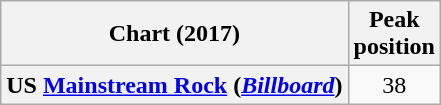<table class="wikitable plainrowheaders" style="text-align:center">
<tr>
<th>Chart (2017)</th>
<th>Peak<br>position</th>
</tr>
<tr>
<th scope="row">US <a href='#'>Mainstream Rock</a> (<em><a href='#'>Billboard</a></em>)</th>
<td>38</td>
</tr>
</table>
